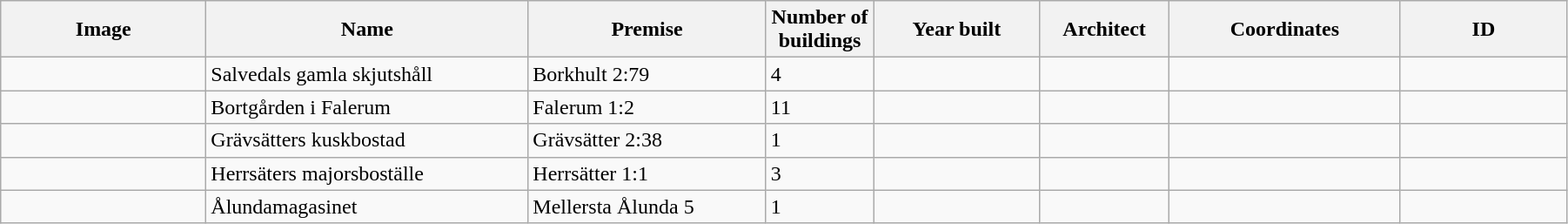<table class="wikitable" width="95%">
<tr>
<th width="150">Image</th>
<th>Name</th>
<th>Premise</th>
<th width="75">Number of<br>buildings</th>
<th width="120">Year built</th>
<th>Architect</th>
<th width="170">Coordinates</th>
<th width="120">ID</th>
</tr>
<tr>
<td></td>
<td>Salvedals gamla skjutshåll</td>
<td>Borkhult 2:79</td>
<td>4</td>
<td></td>
<td></td>
<td></td>
<td></td>
</tr>
<tr>
<td></td>
<td>Bortgården i Falerum</td>
<td>Falerum 1:2</td>
<td>11</td>
<td></td>
<td></td>
<td></td>
<td></td>
</tr>
<tr>
<td></td>
<td>Grävsätters kuskbostad</td>
<td>Grävsätter 2:38</td>
<td>1</td>
<td></td>
<td></td>
<td></td>
<td></td>
</tr>
<tr>
<td></td>
<td>Herrsäters majorsboställe</td>
<td>Herrsätter 1:1</td>
<td>3</td>
<td></td>
<td></td>
<td></td>
<td></td>
</tr>
<tr>
<td></td>
<td>Ålundamagasinet</td>
<td>Mellersta Ålunda 5</td>
<td>1</td>
<td></td>
<td></td>
<td></td>
<td></td>
</tr>
</table>
